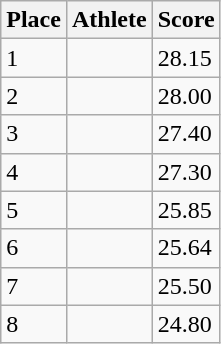<table class="wikitable">
<tr>
<th>Place</th>
<th>Athlete</th>
<th>Score</th>
</tr>
<tr>
<td>1</td>
<td></td>
<td>28.15</td>
</tr>
<tr>
<td>2</td>
<td></td>
<td>28.00</td>
</tr>
<tr>
<td>3</td>
<td></td>
<td>27.40</td>
</tr>
<tr>
<td>4</td>
<td></td>
<td>27.30</td>
</tr>
<tr>
<td>5</td>
<td></td>
<td>25.85</td>
</tr>
<tr>
<td>6</td>
<td></td>
<td>25.64</td>
</tr>
<tr>
<td>7</td>
<td></td>
<td>25.50</td>
</tr>
<tr>
<td>8</td>
<td></td>
<td>24.80</td>
</tr>
</table>
